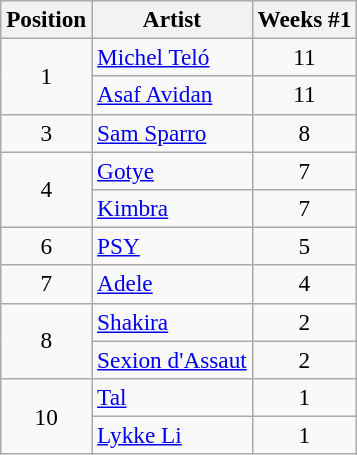<table class="wikitable sortable" style="font-size:97%;">
<tr>
<th>Position</th>
<th>Artist</th>
<th>Weeks #1</th>
</tr>
<tr>
<td align="center" rowspan="2">1</td>
<td><a href='#'>Michel Teló</a></td>
<td align="center">11</td>
</tr>
<tr>
<td><a href='#'>Asaf Avidan</a></td>
<td align="center">11</td>
</tr>
<tr>
<td align="center">3</td>
<td><a href='#'>Sam Sparro</a></td>
<td align="center">8</td>
</tr>
<tr>
<td align="center" rowspan="2">4</td>
<td><a href='#'>Gotye</a></td>
<td align="center">7</td>
</tr>
<tr>
<td><a href='#'>Kimbra</a></td>
<td align="center">7</td>
</tr>
<tr>
<td align="center">6</td>
<td><a href='#'>PSY</a></td>
<td align="center">5</td>
</tr>
<tr>
<td align="center">7</td>
<td><a href='#'>Adele</a></td>
<td align="center">4</td>
</tr>
<tr>
<td align="center" rowspan="2">8</td>
<td><a href='#'>Shakira</a></td>
<td align="center">2</td>
</tr>
<tr>
<td><a href='#'>Sexion d'Assaut</a></td>
<td align="center">2</td>
</tr>
<tr>
<td align="center" rowspan="2">10</td>
<td><a href='#'>Tal</a></td>
<td align="center">1</td>
</tr>
<tr>
<td><a href='#'>Lykke Li</a></td>
<td align="center">1</td>
</tr>
</table>
